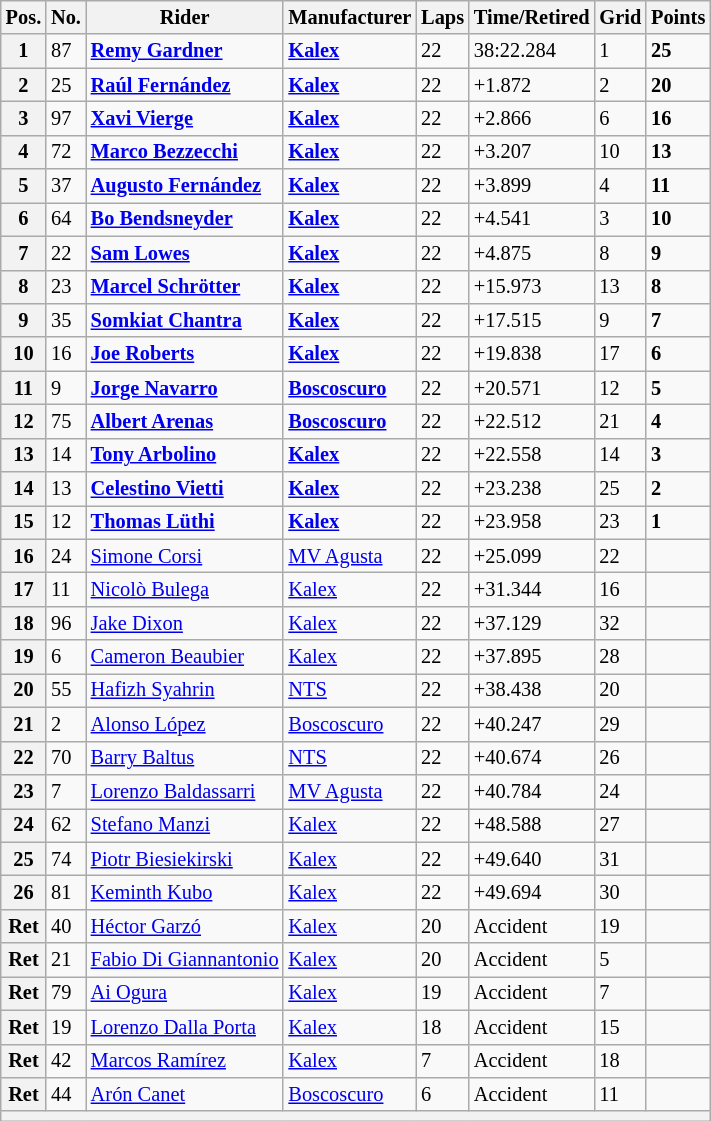<table class="wikitable" style="font-size:85%;">
<tr>
<th>Pos.</th>
<th>No.</th>
<th>Rider</th>
<th>Manufacturer</th>
<th>Laps</th>
<th>Time/Retired</th>
<th>Grid</th>
<th>Points</th>
</tr>
<tr>
<th>1</th>
<td>87</td>
<td> <strong><a href='#'>Remy Gardner</a></strong></td>
<td><strong><a href='#'>Kalex</a></strong></td>
<td>22</td>
<td>38:22.284</td>
<td>1</td>
<td><strong>25</strong></td>
</tr>
<tr>
<th>2</th>
<td>25</td>
<td> <strong><a href='#'>Raúl Fernández</a></strong></td>
<td><strong><a href='#'>Kalex</a></strong></td>
<td>22</td>
<td>+1.872</td>
<td>2</td>
<td><strong>20</strong></td>
</tr>
<tr>
<th>3</th>
<td>97</td>
<td> <strong><a href='#'>Xavi Vierge</a></strong></td>
<td><strong><a href='#'>Kalex</a></strong></td>
<td>22</td>
<td>+2.866</td>
<td>6</td>
<td><strong>16</strong></td>
</tr>
<tr>
<th>4</th>
<td>72</td>
<td> <strong><a href='#'>Marco Bezzecchi</a></strong></td>
<td><strong><a href='#'>Kalex</a></strong></td>
<td>22</td>
<td>+3.207</td>
<td>10</td>
<td><strong>13</strong></td>
</tr>
<tr>
<th>5</th>
<td>37</td>
<td> <strong><a href='#'>Augusto Fernández</a></strong></td>
<td><strong><a href='#'>Kalex</a></strong></td>
<td>22</td>
<td>+3.899</td>
<td>4</td>
<td><strong>11</strong></td>
</tr>
<tr>
<th>6</th>
<td>64</td>
<td> <strong><a href='#'>Bo Bendsneyder</a></strong></td>
<td><strong><a href='#'>Kalex</a></strong></td>
<td>22</td>
<td>+4.541</td>
<td>3</td>
<td><strong>10</strong></td>
</tr>
<tr>
<th>7</th>
<td>22</td>
<td> <strong><a href='#'>Sam Lowes</a></strong></td>
<td><strong><a href='#'>Kalex</a></strong></td>
<td>22</td>
<td>+4.875</td>
<td>8</td>
<td><strong>9</strong></td>
</tr>
<tr>
<th>8</th>
<td>23</td>
<td> <strong><a href='#'>Marcel Schrötter</a></strong></td>
<td><strong><a href='#'>Kalex</a></strong></td>
<td>22</td>
<td>+15.973</td>
<td>13</td>
<td><strong>8</strong></td>
</tr>
<tr>
<th>9</th>
<td>35</td>
<td> <strong><a href='#'>Somkiat Chantra</a></strong></td>
<td><strong><a href='#'>Kalex</a></strong></td>
<td>22</td>
<td>+17.515</td>
<td>9</td>
<td><strong>7</strong></td>
</tr>
<tr>
<th>10</th>
<td>16</td>
<td> <strong><a href='#'>Joe Roberts</a></strong></td>
<td><strong><a href='#'>Kalex</a></strong></td>
<td>22</td>
<td>+19.838</td>
<td>17</td>
<td><strong>6</strong></td>
</tr>
<tr>
<th>11</th>
<td>9</td>
<td> <strong><a href='#'>Jorge Navarro</a></strong></td>
<td><strong><a href='#'>Boscoscuro</a></strong></td>
<td>22</td>
<td>+20.571</td>
<td>12</td>
<td><strong>5</strong></td>
</tr>
<tr>
<th>12</th>
<td>75</td>
<td> <strong><a href='#'>Albert Arenas</a></strong></td>
<td><strong><a href='#'>Boscoscuro</a></strong></td>
<td>22</td>
<td>+22.512</td>
<td>21</td>
<td><strong>4</strong></td>
</tr>
<tr>
<th>13</th>
<td>14</td>
<td> <strong><a href='#'>Tony Arbolino</a></strong></td>
<td><strong><a href='#'>Kalex</a></strong></td>
<td>22</td>
<td>+22.558</td>
<td>14</td>
<td><strong>3</strong></td>
</tr>
<tr>
<th>14</th>
<td>13</td>
<td> <strong><a href='#'>Celestino Vietti</a></strong></td>
<td><strong><a href='#'>Kalex</a></strong></td>
<td>22</td>
<td>+23.238</td>
<td>25</td>
<td><strong>2</strong></td>
</tr>
<tr>
<th>15</th>
<td>12</td>
<td> <strong><a href='#'>Thomas Lüthi</a></strong></td>
<td><strong><a href='#'>Kalex</a></strong></td>
<td>22</td>
<td>+23.958</td>
<td>23</td>
<td><strong>1</strong></td>
</tr>
<tr>
<th>16</th>
<td>24</td>
<td> <a href='#'>Simone Corsi</a></td>
<td><a href='#'>MV Agusta</a></td>
<td>22</td>
<td>+25.099</td>
<td>22</td>
<td></td>
</tr>
<tr>
<th>17</th>
<td>11</td>
<td> <a href='#'>Nicolò Bulega</a></td>
<td><a href='#'>Kalex</a></td>
<td>22</td>
<td>+31.344</td>
<td>16</td>
<td></td>
</tr>
<tr>
<th>18</th>
<td>96</td>
<td> <a href='#'>Jake Dixon</a></td>
<td><a href='#'>Kalex</a></td>
<td>22</td>
<td>+37.129</td>
<td>32</td>
<td></td>
</tr>
<tr>
<th>19</th>
<td>6</td>
<td> <a href='#'>Cameron Beaubier</a></td>
<td><a href='#'>Kalex</a></td>
<td>22</td>
<td>+37.895</td>
<td>28</td>
<td></td>
</tr>
<tr>
<th>20</th>
<td>55</td>
<td> <a href='#'>Hafizh Syahrin</a></td>
<td><a href='#'>NTS</a></td>
<td>22</td>
<td>+38.438</td>
<td>20</td>
<td></td>
</tr>
<tr>
<th>21</th>
<td>2</td>
<td> <a href='#'>Alonso López</a></td>
<td><a href='#'>Boscoscuro</a></td>
<td>22</td>
<td>+40.247</td>
<td>29</td>
<td></td>
</tr>
<tr>
<th>22</th>
<td>70</td>
<td> <a href='#'>Barry Baltus</a></td>
<td><a href='#'>NTS</a></td>
<td>22</td>
<td>+40.674</td>
<td>26</td>
<td></td>
</tr>
<tr>
<th>23</th>
<td>7</td>
<td> <a href='#'>Lorenzo Baldassarri</a></td>
<td><a href='#'>MV Agusta</a></td>
<td>22</td>
<td>+40.784</td>
<td>24</td>
<td></td>
</tr>
<tr>
<th>24</th>
<td>62</td>
<td> <a href='#'>Stefano Manzi</a></td>
<td><a href='#'>Kalex</a></td>
<td>22</td>
<td>+48.588</td>
<td>27</td>
<td></td>
</tr>
<tr>
<th>25</th>
<td>74</td>
<td> <a href='#'>Piotr Biesiekirski</a></td>
<td><a href='#'>Kalex</a></td>
<td>22</td>
<td>+49.640</td>
<td>31</td>
<td></td>
</tr>
<tr>
<th>26</th>
<td>81</td>
<td> <a href='#'>Keminth Kubo</a></td>
<td><a href='#'>Kalex</a></td>
<td>22</td>
<td>+49.694</td>
<td>30</td>
<td></td>
</tr>
<tr>
<th>Ret</th>
<td>40</td>
<td> <a href='#'>Héctor Garzó</a></td>
<td><a href='#'>Kalex</a></td>
<td>20</td>
<td>Accident</td>
<td>19</td>
<td></td>
</tr>
<tr>
<th>Ret</th>
<td>21</td>
<td> <a href='#'>Fabio Di Giannantonio</a></td>
<td><a href='#'>Kalex</a></td>
<td>20</td>
<td>Accident</td>
<td>5</td>
<td></td>
</tr>
<tr>
<th>Ret</th>
<td>79</td>
<td> <a href='#'>Ai Ogura</a></td>
<td><a href='#'>Kalex</a></td>
<td>19</td>
<td>Accident</td>
<td>7</td>
<td></td>
</tr>
<tr>
<th>Ret</th>
<td>19</td>
<td> <a href='#'>Lorenzo Dalla Porta</a></td>
<td><a href='#'>Kalex</a></td>
<td>18</td>
<td>Accident</td>
<td>15</td>
<td></td>
</tr>
<tr>
<th>Ret</th>
<td>42</td>
<td> <a href='#'>Marcos Ramírez</a></td>
<td><a href='#'>Kalex</a></td>
<td>7</td>
<td>Accident</td>
<td>18</td>
<td></td>
</tr>
<tr>
<th>Ret</th>
<td>44</td>
<td> <a href='#'>Arón Canet</a></td>
<td><a href='#'>Boscoscuro</a></td>
<td>6</td>
<td>Accident</td>
<td>11</td>
<td></td>
</tr>
<tr>
<th colspan=8></th>
</tr>
</table>
